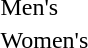<table>
<tr>
<td>Men's</td>
<td></td>
<td></td>
<td></td>
</tr>
<tr valign="top">
<td>Women's</td>
<td></td>
<td></td>
<td></td>
</tr>
<tr>
</tr>
</table>
